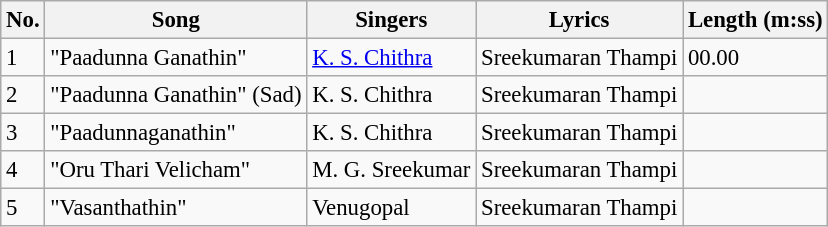<table class="wikitable" style="font-size:95%;">
<tr>
<th>No.</th>
<th>Song</th>
<th>Singers</th>
<th>Lyrics</th>
<th>Length (m:ss)</th>
</tr>
<tr>
<td>1</td>
<td>"Paadunna Ganathin"</td>
<td><a href='#'>K. S. Chithra</a></td>
<td>Sreekumaran Thampi</td>
<td>00.00</td>
</tr>
<tr>
<td>2</td>
<td>"Paadunna Ganathin" (Sad)</td>
<td>K. S. Chithra</td>
<td>Sreekumaran Thampi</td>
<td></td>
</tr>
<tr>
<td>3</td>
<td>"Paadunnaganathin"</td>
<td>K. S. Chithra</td>
<td>Sreekumaran Thampi</td>
<td></td>
</tr>
<tr>
<td>4</td>
<td>"Oru Thari Velicham"</td>
<td>M. G. Sreekumar</td>
<td>Sreekumaran Thampi</td>
<td></td>
</tr>
<tr>
<td>5</td>
<td>"Vasanthathin"</td>
<td>Venugopal</td>
<td>Sreekumaran Thampi</td>
<td></td>
</tr>
</table>
